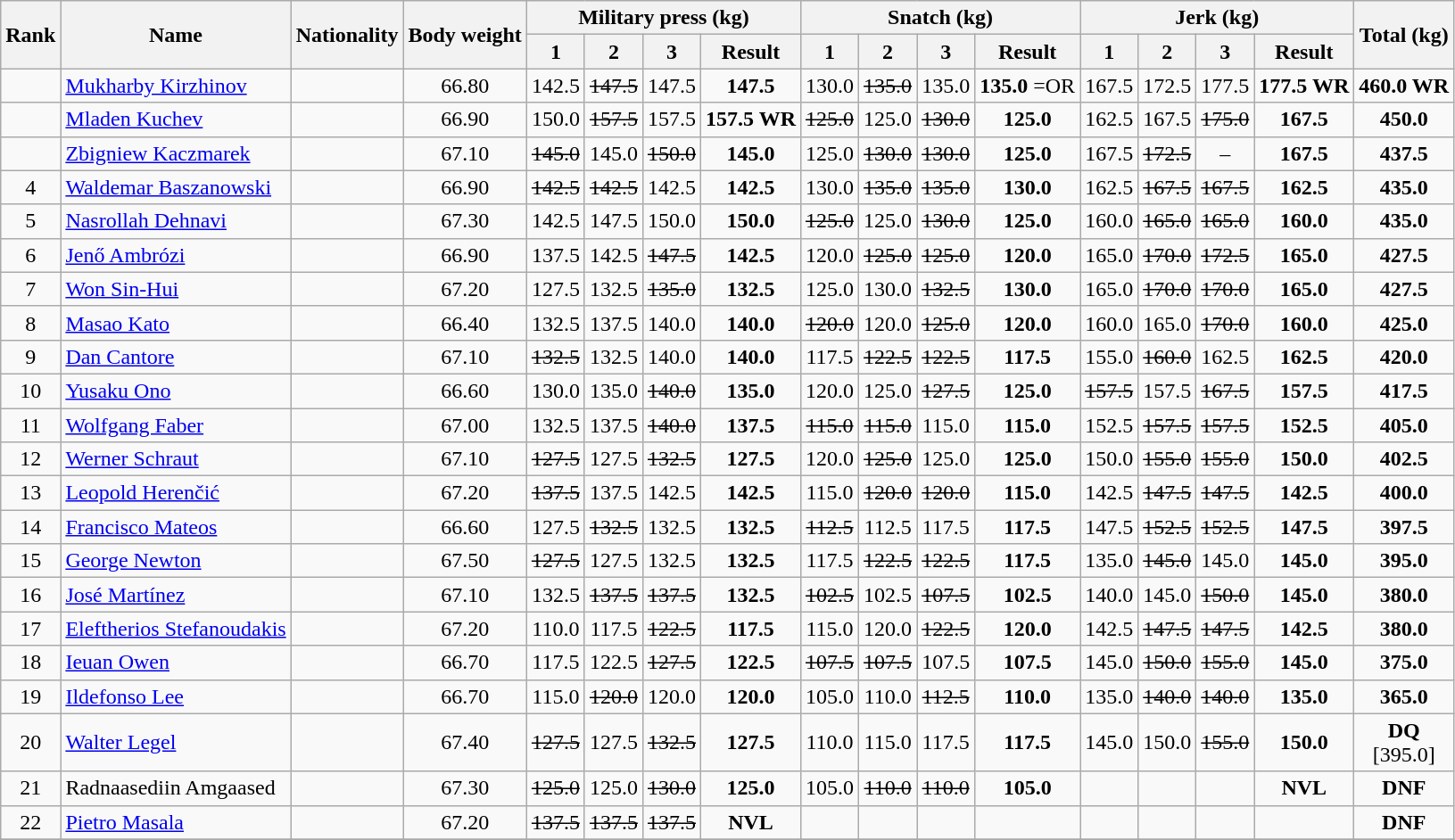<table class="wikitable sortable" style="text-align:center">
<tr>
<th rowspan=2>Rank</th>
<th rowspan=2>Name</th>
<th rowspan=2>Nationality</th>
<th rowspan=2>Body weight</th>
<th colspan=4>Military press (kg)</th>
<th colspan=4>Snatch (kg)</th>
<th colspan=4>Jerk (kg)</th>
<th rowspan=2>Total (kg)</th>
</tr>
<tr>
<th>1</th>
<th>2</th>
<th>3</th>
<th>Result</th>
<th>1</th>
<th>2</th>
<th>3</th>
<th>Result</th>
<th>1</th>
<th>2</th>
<th>3</th>
<th>Result</th>
</tr>
<tr>
<td></td>
<td align=left><a href='#'>Mukharby Kirzhinov</a></td>
<td align=left></td>
<td>66.80</td>
<td>142.5</td>
<td><s>147.5 </s></td>
<td>147.5</td>
<td><strong>147.5</strong></td>
<td>130.0</td>
<td><s>135.0 </s></td>
<td>135.0</td>
<td><strong>135.0</strong> =OR</td>
<td>167.5</td>
<td>172.5</td>
<td>177.5</td>
<td><strong>177.5 WR </strong></td>
<td><strong>460.0 WR</strong></td>
</tr>
<tr>
<td></td>
<td align=left><a href='#'>Mladen Kuchev</a></td>
<td align=left></td>
<td>66.90</td>
<td>150.0</td>
<td><s>157.5 </s></td>
<td>157.5</td>
<td><strong>157.5 WR </strong></td>
<td><s>125.0 </s></td>
<td>125.0</td>
<td><s>130.0 </s></td>
<td><strong>125.0</strong></td>
<td>162.5</td>
<td>167.5</td>
<td><s>175.0 </s></td>
<td><strong>167.5</strong></td>
<td><strong>450.0</strong></td>
</tr>
<tr>
<td></td>
<td align=left><a href='#'>Zbigniew Kaczmarek</a></td>
<td align=left></td>
<td>67.10</td>
<td><s>145.0 </s></td>
<td>145.0</td>
<td><s>150.0 </s></td>
<td><strong>145.0</strong></td>
<td>125.0</td>
<td><s>130.0 </s></td>
<td><s>130.0 </s></td>
<td><strong>125.0</strong></td>
<td>167.5</td>
<td><s>172.5 </s></td>
<td>–</td>
<td><strong>167.5</strong></td>
<td><strong>437.5</strong></td>
</tr>
<tr>
<td>4</td>
<td align=left><a href='#'>Waldemar Baszanowski</a></td>
<td align=left></td>
<td>66.90</td>
<td><s>142.5 </s></td>
<td><s>142.5 </s></td>
<td>142.5</td>
<td><strong>142.5</strong></td>
<td>130.0</td>
<td><s>135.0 </s></td>
<td><s>135.0 </s></td>
<td><strong>130.0</strong></td>
<td>162.5</td>
<td><s>167.5 </s></td>
<td><s>167.5 </s></td>
<td><strong>162.5</strong></td>
<td><strong>435.0</strong></td>
</tr>
<tr>
<td>5</td>
<td align=left><a href='#'>Nasrollah Dehnavi</a></td>
<td align=left></td>
<td>67.30</td>
<td>142.5</td>
<td>147.5</td>
<td>150.0</td>
<td><strong>150.0</strong></td>
<td><s>125.0 </s></td>
<td>125.0</td>
<td><s>130.0 </s></td>
<td><strong>125.0</strong></td>
<td>160.0</td>
<td><s>165.0 </s></td>
<td><s>165.0 </s></td>
<td><strong>160.0</strong></td>
<td><strong>435.0</strong></td>
</tr>
<tr>
<td>6</td>
<td align=left><a href='#'>Jenő Ambrózi</a></td>
<td align=left></td>
<td>66.90</td>
<td>137.5</td>
<td>142.5</td>
<td><s>147.5 </s></td>
<td><strong>142.5</strong></td>
<td>120.0</td>
<td><s>125.0 </s></td>
<td><s>125.0 </s></td>
<td><strong>120.0</strong></td>
<td>165.0</td>
<td><s>170.0 </s></td>
<td><s>172.5 </s></td>
<td><strong>165.0</strong></td>
<td><strong>427.5</strong></td>
</tr>
<tr>
<td>7</td>
<td align=left><a href='#'>Won Sin-Hui</a></td>
<td align=left></td>
<td>67.20</td>
<td>127.5</td>
<td>132.5</td>
<td><s>135.0 </s></td>
<td><strong>132.5</strong></td>
<td>125.0</td>
<td>130.0</td>
<td><s>132.5 </s></td>
<td><strong>130.0</strong></td>
<td>165.0</td>
<td><s>170.0 </s></td>
<td><s>170.0 </s></td>
<td><strong>165.0</strong></td>
<td><strong>427.5</strong></td>
</tr>
<tr>
<td>8</td>
<td align=left><a href='#'>Masao Kato</a></td>
<td align=left></td>
<td>66.40</td>
<td>132.5</td>
<td>137.5</td>
<td>140.0</td>
<td><strong>140.0</strong></td>
<td><s>120.0 </s></td>
<td>120.0</td>
<td><s>125.0 </s></td>
<td><strong>120.0</strong></td>
<td>160.0</td>
<td>165.0</td>
<td><s>170.0 </s></td>
<td><strong>160.0</strong></td>
<td><strong>425.0</strong></td>
</tr>
<tr>
<td>9</td>
<td align=left><a href='#'>Dan Cantore</a></td>
<td align=left></td>
<td>67.10</td>
<td><s>132.5 </s></td>
<td>132.5</td>
<td>140.0</td>
<td><strong>140.0</strong></td>
<td>117.5</td>
<td><s>122.5 </s></td>
<td><s>122.5 </s></td>
<td><strong>117.5</strong></td>
<td>155.0</td>
<td><s>160.0 </s></td>
<td>162.5</td>
<td><strong>162.5</strong></td>
<td><strong>420.0</strong></td>
</tr>
<tr>
<td>10</td>
<td align=left><a href='#'>Yusaku Ono</a></td>
<td align=left></td>
<td>66.60</td>
<td>130.0</td>
<td>135.0</td>
<td><s>140.0 </s></td>
<td><strong>135.0</strong></td>
<td>120.0</td>
<td>125.0</td>
<td><s>127.5 </s></td>
<td><strong>125.0</strong></td>
<td><s>157.5 </s></td>
<td>157.5</td>
<td><s>167.5 </s></td>
<td><strong>157.5</strong></td>
<td><strong>417.5</strong></td>
</tr>
<tr>
<td>11</td>
<td align=left><a href='#'>Wolfgang Faber</a></td>
<td align=left></td>
<td>67.00</td>
<td>132.5</td>
<td>137.5</td>
<td><s>140.0 </s></td>
<td><strong>137.5</strong></td>
<td><s>115.0 </s></td>
<td><s>115.0 </s></td>
<td>115.0</td>
<td><strong>115.0</strong></td>
<td>152.5</td>
<td><s>157.5 </s></td>
<td><s>157.5 </s></td>
<td><strong>152.5</strong></td>
<td><strong>405.0</strong></td>
</tr>
<tr>
<td>12</td>
<td align=left><a href='#'>Werner Schraut</a></td>
<td align=left></td>
<td>67.10</td>
<td><s>127.5 </s></td>
<td>127.5</td>
<td><s>132.5 </s></td>
<td><strong>127.5</strong></td>
<td>120.0</td>
<td><s>125.0 </s></td>
<td>125.0</td>
<td><strong>125.0</strong></td>
<td>150.0</td>
<td><s>155.0 </s></td>
<td><s>155.0 </s></td>
<td><strong>150.0</strong></td>
<td><strong>402.5</strong></td>
</tr>
<tr>
<td>13</td>
<td align=left><a href='#'>Leopold Herenčić</a></td>
<td align=left></td>
<td>67.20</td>
<td><s>137.5 </s></td>
<td>137.5</td>
<td>142.5</td>
<td><strong>142.5</strong></td>
<td>115.0</td>
<td><s>120.0 </s></td>
<td><s>120.0 </s></td>
<td><strong>115.0</strong></td>
<td>142.5</td>
<td><s>147.5 </s></td>
<td><s>147.5 </s></td>
<td><strong>142.5</strong></td>
<td><strong>400.0</strong></td>
</tr>
<tr>
<td>14</td>
<td align=left><a href='#'>Francisco Mateos</a></td>
<td align=left></td>
<td>66.60</td>
<td>127.5</td>
<td><s>132.5 </s></td>
<td>132.5</td>
<td><strong>132.5</strong></td>
<td><s>112.5 </s></td>
<td>112.5</td>
<td>117.5</td>
<td><strong>117.5</strong></td>
<td>147.5</td>
<td><s>152.5 </s></td>
<td><s>152.5 </s></td>
<td><strong>147.5</strong></td>
<td><strong>397.5</strong></td>
</tr>
<tr>
<td>15</td>
<td align=left><a href='#'>George Newton</a></td>
<td align=left></td>
<td>67.50</td>
<td><s>127.5 </s></td>
<td>127.5</td>
<td>132.5</td>
<td><strong>132.5</strong></td>
<td>117.5</td>
<td><s>122.5 </s></td>
<td><s>122.5 </s></td>
<td><strong>117.5</strong></td>
<td>135.0</td>
<td><s>145.0 </s></td>
<td>145.0</td>
<td><strong>145.0</strong></td>
<td><strong>395.0</strong></td>
</tr>
<tr>
<td>16</td>
<td align=left><a href='#'>José Martínez</a></td>
<td align=left></td>
<td>67.10</td>
<td>132.5</td>
<td><s>137.5 </s></td>
<td><s>137.5 </s></td>
<td><strong>132.5</strong></td>
<td><s>102.5 </s></td>
<td>102.5</td>
<td><s>107.5 </s></td>
<td><strong>102.5</strong></td>
<td>140.0</td>
<td>145.0</td>
<td><s>150.0 </s></td>
<td><strong> 145.0</strong></td>
<td><strong>380.0</strong></td>
</tr>
<tr>
<td>17</td>
<td align=left><a href='#'>Eleftherios Stefanoudakis</a></td>
<td align=left></td>
<td>67.20</td>
<td>110.0</td>
<td>117.5</td>
<td><s>122.5 </s></td>
<td><strong>117.5</strong></td>
<td>115.0</td>
<td>120.0</td>
<td><s>122.5 </s></td>
<td><strong>120.0</strong></td>
<td>142.5</td>
<td><s>147.5 </s></td>
<td><s>147.5 </s></td>
<td><strong>142.5</strong></td>
<td><strong>380.0</strong></td>
</tr>
<tr>
<td>18</td>
<td align=left><a href='#'>Ieuan Owen</a></td>
<td align=left></td>
<td>66.70</td>
<td>117.5</td>
<td>122.5</td>
<td><s>127.5 </s></td>
<td><strong>122.5</strong></td>
<td><s>107.5 </s></td>
<td><s>107.5 </s></td>
<td>107.5</td>
<td><strong>107.5</strong></td>
<td>145.0</td>
<td><s>150.0 </s></td>
<td><s>155.0 </s></td>
<td><strong>145.0</strong></td>
<td><strong>375.0</strong></td>
</tr>
<tr>
<td>19</td>
<td align=left><a href='#'>Ildefonso Lee</a></td>
<td align=left></td>
<td>66.70</td>
<td>115.0</td>
<td><s>120.0 </s></td>
<td>120.0</td>
<td><strong>120.0</strong></td>
<td>105.0</td>
<td>110.0</td>
<td><s>112.5 </s></td>
<td><strong>110.0</strong></td>
<td>135.0</td>
<td><s>140.0 </s></td>
<td><s>140.0 </s></td>
<td><strong>135.0</strong></td>
<td><strong>365.0</strong></td>
</tr>
<tr>
<td>20</td>
<td align=left><a href='#'>Walter Legel</a></td>
<td align=left></td>
<td>67.40</td>
<td><s>127.5 </s></td>
<td>127.5</td>
<td><s>132.5 </s></td>
<td><strong>127.5</strong></td>
<td>110.0</td>
<td>115.0</td>
<td>117.5</td>
<td><strong>117.5</strong></td>
<td>145.0</td>
<td>150.0</td>
<td><s>155.0 </s></td>
<td><strong>150.0</strong></td>
<td><strong>DQ</strong><br>[395.0]</td>
</tr>
<tr>
<td>21</td>
<td align=left>Radnaasediin Amgaased</td>
<td align=left></td>
<td>67.30</td>
<td><s>125.0 </s></td>
<td>125.0</td>
<td><s>130.0 </s></td>
<td><strong>125.0</strong></td>
<td>105.0</td>
<td><s>110.0 </s></td>
<td><s>110.0 </s></td>
<td><strong>105.0</strong></td>
<td></td>
<td></td>
<td></td>
<td><strong>NVL </strong></td>
<td><strong>DNF</strong></td>
</tr>
<tr>
<td>22</td>
<td align=left><a href='#'>Pietro Masala</a></td>
<td align=left></td>
<td>67.20</td>
<td><s>137.5 </s></td>
<td><s>137.5 </s></td>
<td><s>137.5 </s></td>
<td><strong>NVL </strong></td>
<td></td>
<td></td>
<td></td>
<td><strong> </strong></td>
<td></td>
<td></td>
<td></td>
<td><strong> </strong></td>
<td><strong>DNF</strong></td>
</tr>
<tr>
</tr>
</table>
